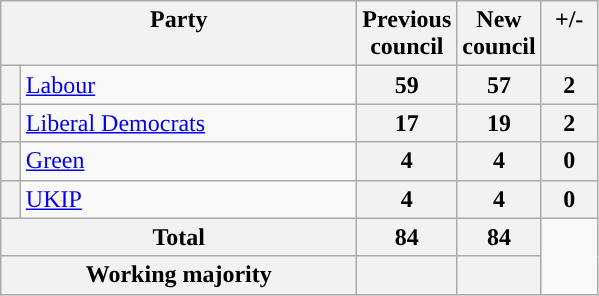<table class="wikitable">
<tr>
<th valign=top colspan="2" style="width: 230px">Party</th>
<th valign=top style="width: 30px">Previous council</th>
<th valign=top style="width: 30px">New council</th>
<th valign=top style="width: 30px">+/-</th>
</tr>
<tr>
<th style="background-color: "></th>
<td><a href='#'>Labour</a></td>
<th align=center>59</th>
<th align=center>57</th>
<th align=center>2</th>
</tr>
<tr>
<th style="background-color: "></th>
<td><a href='#'>Liberal Democrats</a></td>
<th align=center>17</th>
<th align=center>19</th>
<th align=center>2</th>
</tr>
<tr>
<th style="background-color: "></th>
<td><a href='#'>Green</a></td>
<th align=center>4</th>
<th align=center>4</th>
<th align=center>0</th>
</tr>
<tr>
<th style="background-color: "></th>
<td><a href='#'>UKIP</a></td>
<th align=center>4</th>
<th align=center>4</th>
<th align=center>0</th>
</tr>
<tr>
<th colspan=2>Total</th>
<th style="text-align: center">84</th>
<th style="text-align: center">84</th>
</tr>
<tr>
<th colspan=2>Working majority</th>
<th></th>
<th></th>
</tr>
</table>
